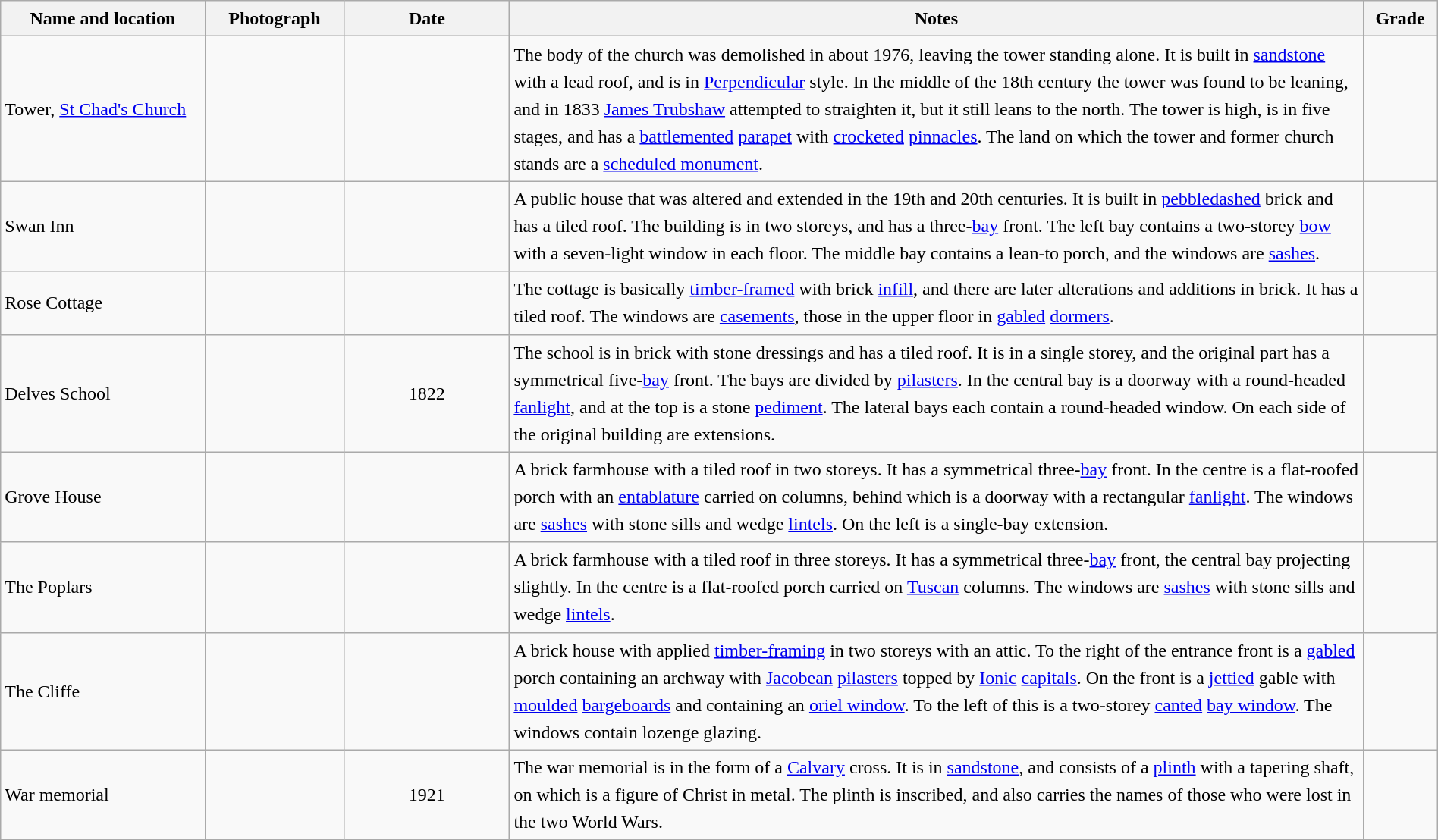<table class="wikitable sortable plainrowheaders" style="width:100%;border:0px;text-align:left;line-height:150%;">
<tr>
<th scope="col" style="width:150px">Name and location</th>
<th scope="col" style="width:100px" class="unsortable">Photograph</th>
<th scope="col" style="width:120px">Date</th>
<th scope="col" style="width:650px" class="unsortable">Notes</th>
<th scope="col" style="width:50px">Grade</th>
</tr>
<tr>
<td>Tower, <a href='#'>St Chad's Church</a><br><small></small></td>
<td></td>
<td align="center"></td>
<td>The body of the church was demolished in about 1976, leaving the tower standing alone. It is built in <a href='#'>sandstone</a> with a lead roof, and is in <a href='#'>Perpendicular</a> style. In the middle of the 18th century the tower was found to be leaning, and in 1833 <a href='#'>James Trubshaw</a> attempted to straighten it, but it still leans to the north. The tower is  high, is in five stages, and has a <a href='#'>battlemented</a> <a href='#'>parapet</a> with <a href='#'>crocketed</a> <a href='#'>pinnacles</a>. The land on which the tower and former church stands are a <a href='#'>scheduled monument</a>.</td>
<td align="center" ></td>
</tr>
<tr>
<td>Swan Inn<br><small></small></td>
<td></td>
<td align="center"></td>
<td>A public house that was altered and extended in the 19th and 20th centuries. It is built in <a href='#'>pebbledashed</a> brick and has a tiled roof. The building is in two storeys, and has a three-<a href='#'>bay</a> front. The left bay contains a two-storey <a href='#'>bow</a> with a seven-light window in each floor. The middle bay contains a lean-to porch, and the windows are <a href='#'>sashes</a>.</td>
<td align="center" ></td>
</tr>
<tr>
<td>Rose Cottage<br><small></small></td>
<td></td>
<td align="center"></td>
<td>The cottage is basically <a href='#'>timber-framed</a> with brick <a href='#'>infill</a>, and there are later alterations and additions in brick. It has a tiled roof. The windows are <a href='#'>casements</a>, those in the upper floor in <a href='#'>gabled</a> <a href='#'>dormers</a>.</td>
<td align="center" ></td>
</tr>
<tr>
<td>Delves School<br><small></small></td>
<td></td>
<td align="center">1822</td>
<td>The school is in brick with stone dressings and has a tiled roof. It is in a single storey, and the original part has a symmetrical five-<a href='#'>bay</a> front. The bays are divided by <a href='#'>pilasters</a>. In the central bay is a doorway with a round-headed <a href='#'>fanlight</a>, and at the top is a stone <a href='#'>pediment</a>. The lateral bays each contain a round-headed window. On each side of the original building are extensions.</td>
<td align="center" ></td>
</tr>
<tr>
<td>Grove House<br><small></small></td>
<td></td>
<td align="center"></td>
<td>A brick farmhouse with a tiled roof in two storeys. It has a symmetrical three-<a href='#'>bay</a> front. In the centre is a flat-roofed porch with an <a href='#'>entablature</a> carried on columns, behind which is a doorway with a rectangular <a href='#'>fanlight</a>. The windows are <a href='#'>sashes</a> with stone sills and wedge <a href='#'>lintels</a>. On the left is a single-bay extension.</td>
<td align="center" ></td>
</tr>
<tr>
<td>The Poplars<br><small></small></td>
<td></td>
<td align="center"></td>
<td>A brick farmhouse with a tiled roof in three storeys. It has a symmetrical three-<a href='#'>bay</a> front, the central bay projecting slightly. In the centre is a flat-roofed porch carried on <a href='#'>Tuscan</a> columns. The windows are <a href='#'>sashes</a> with stone sills and wedge <a href='#'>lintels</a>.</td>
<td align="center" ></td>
</tr>
<tr>
<td>The Cliffe<br><small></small></td>
<td></td>
<td align="center"></td>
<td>A brick house with applied <a href='#'>timber-framing</a> in two storeys with an attic. To the right of the entrance front is a <a href='#'>gabled</a> porch containing an archway with <a href='#'>Jacobean</a> <a href='#'>pilasters</a> topped by <a href='#'>Ionic</a> <a href='#'>capitals</a>. On the front is a <a href='#'>jettied</a> gable with <a href='#'>moulded</a> <a href='#'>bargeboards</a> and containing an <a href='#'>oriel window</a>. To the left of this is a two-storey <a href='#'>canted</a> <a href='#'>bay window</a>. The windows contain lozenge glazing.</td>
<td align="center" ></td>
</tr>
<tr>
<td>War memorial<br><small></small></td>
<td></td>
<td align="center">1921</td>
<td>The war memorial is in the form of a <a href='#'>Calvary</a> cross. It is in <a href='#'>sandstone</a>, and consists of a <a href='#'>plinth</a> with a tapering shaft, on which is a figure of Christ in metal. The plinth is inscribed, and also carries the names of those who were lost in the two World Wars.</td>
<td align="center" ></td>
</tr>
<tr>
</tr>
</table>
